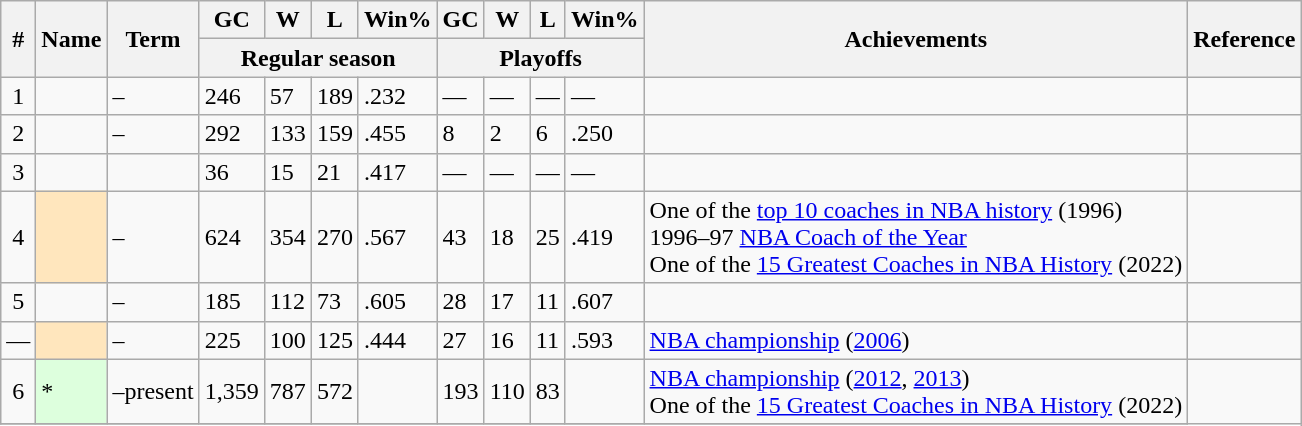<table class="wikitable sortable">
<tr>
<th rowspan="2">#</th>
<th rowspan="2">Name</th>
<th rowspan="2">Term</th>
<th>GC</th>
<th>W</th>
<th>L</th>
<th>Win%</th>
<th>GC</th>
<th>W</th>
<th>L</th>
<th>Win%</th>
<th rowspan="2" class=unsortable>Achievements</th>
<th rowspan="2" class=unsortable>Reference</th>
</tr>
<tr class="unsortable">
<th colspan="4">Regular season</th>
<th colspan="4">Playoffs</th>
</tr>
<tr>
<td align=center>1</td>
<td></td>
<td>–</td>
<td>246</td>
<td>57</td>
<td>189</td>
<td>.232</td>
<td>—</td>
<td>—</td>
<td>—</td>
<td>—</td>
<td></td>
<td align=center></td>
</tr>
<tr>
<td align=center>2</td>
<td></td>
<td>–</td>
<td>292</td>
<td>133</td>
<td>159</td>
<td>.455</td>
<td>8</td>
<td>2</td>
<td>6</td>
<td>.250</td>
<td></td>
<td align=center></td>
</tr>
<tr>
<td align=center>3</td>
<td></td>
<td></td>
<td>36</td>
<td>15</td>
<td>21</td>
<td>.417</td>
<td>—</td>
<td>—</td>
<td>—</td>
<td>—</td>
<td></td>
<td align=center></td>
</tr>
<tr>
<td align=center>4</td>
<td style="background-color:#FFE6BD"></td>
<td>–</td>
<td>624</td>
<td>354</td>
<td>270</td>
<td>.567</td>
<td>43</td>
<td>18</td>
<td>25</td>
<td>.419</td>
<td>One of the <a href='#'>top 10 coaches in NBA history</a> (1996)<br>1996–97 <a href='#'>NBA Coach of the Year</a><br>One of the <a href='#'>15 Greatest Coaches in NBA History</a> (2022)</td>
<td align=center></td>
</tr>
<tr>
<td align=center>5</td>
<td></td>
<td>–</td>
<td>185</td>
<td>112</td>
<td>73</td>
<td>.605</td>
<td>28</td>
<td>17</td>
<td>11</td>
<td>.607</td>
<td></td>
<td align=center></td>
</tr>
<tr>
<td align=center>—</td>
<td style="background-color:#FFE6BD"></td>
<td>–</td>
<td>225</td>
<td>100</td>
<td>125</td>
<td>.444</td>
<td>27</td>
<td>16</td>
<td>11</td>
<td>.593</td>
<td><a href='#'>NBA championship</a> (<a href='#'>2006</a>)</td>
<td align=center></td>
</tr>
<tr>
<td align=center>6</td>
<td style="background-color:#ddffdd">*</td>
<td>–present</td>
<td>1,359</td>
<td>787</td>
<td>572</td>
<td></td>
<td>193</td>
<td>110</td>
<td>83</td>
<td></td>
<td><a href='#'>NBA championship</a> (<a href='#'>2012</a>, <a href='#'>2013</a>)<br>One of the <a href='#'>15 Greatest Coaches in NBA History</a> (2022)</td>
</tr>
<tr>
</tr>
</table>
